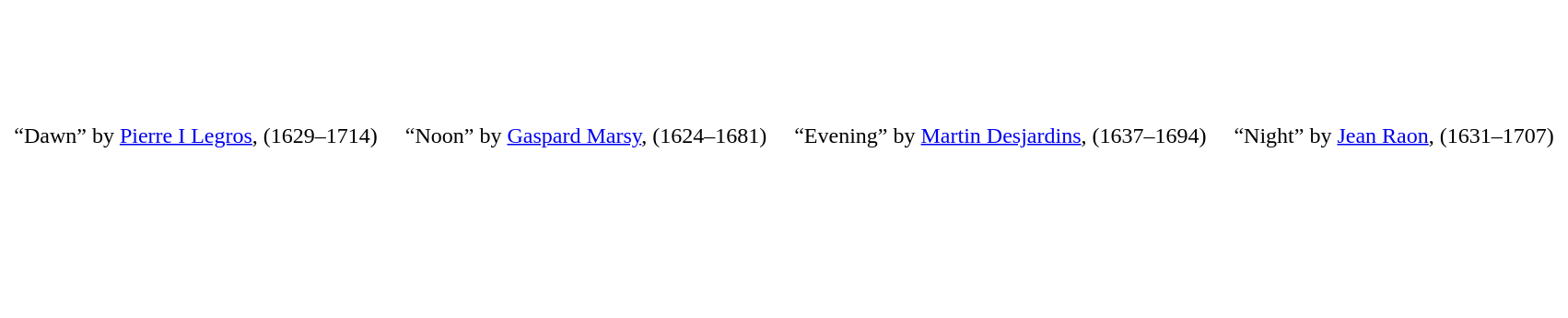<table style="background:white; color:black" border="0" height="230" align="center" valign="bottom" cellpadding=10px cellspacing=0px>
<tr align="center">
<td></td>
<td></td>
<td></td>
<td></td>
</tr>
<tr align="center" valign="top">
<td width=“200”>“Dawn” by <a href='#'>Pierre I Legros</a>, (1629–1714)</td>
<td width=“200”>“Noon” by <a href='#'>Gaspard Marsy</a>, (1624–1681)</td>
<td width=“200”>“Evening” by <a href='#'>Martin Desjardins</a>, (1637–1694)</td>
<td width=“200”>“Night” by <a href='#'>Jean Raon</a>, (1631–1707)</td>
</tr>
</table>
